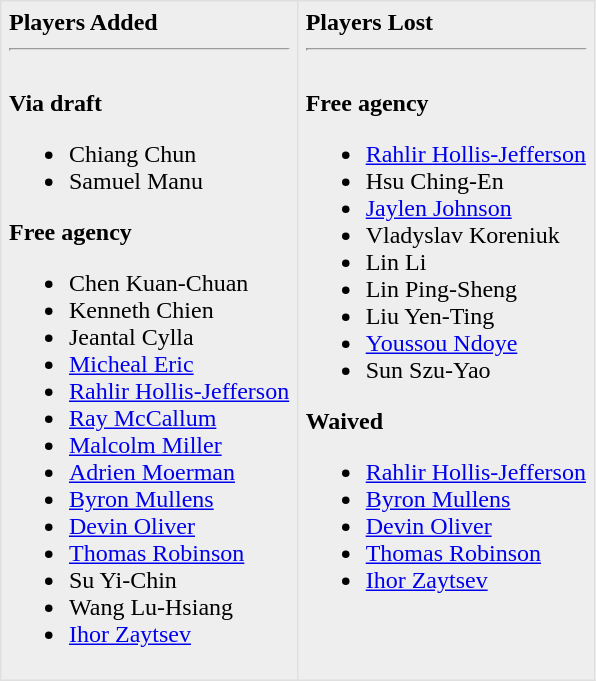<table border=1 style="border-collapse:collapse; background-color:#eeeeee" bordercolor="#DFDFDF" cellpadding="5">
<tr>
<td valign="top"><strong>Players Added</strong> <hr><br><strong>Via draft</strong><ul><li>Chiang Chun</li><li>Samuel Manu</li></ul><strong>Free agency</strong><ul><li>Chen Kuan-Chuan</li><li>Kenneth Chien</li><li>Jeantal Cylla</li><li><a href='#'>Micheal Eric</a></li><li><a href='#'>Rahlir Hollis-Jefferson</a></li><li><a href='#'>Ray McCallum</a></li><li><a href='#'>Malcolm Miller</a></li><li><a href='#'>Adrien Moerman</a></li><li><a href='#'>Byron Mullens</a></li><li><a href='#'>Devin Oliver</a></li><li><a href='#'>Thomas Robinson</a></li><li>Su Yi-Chin</li><li>Wang Lu-Hsiang</li><li><a href='#'>Ihor Zaytsev</a></li></ul></td>
<td valign="top"><strong>Players Lost</strong> <hr><br><strong>Free agency</strong><ul><li><a href='#'>Rahlir Hollis-Jefferson</a></li><li>Hsu Ching-En</li><li><a href='#'>Jaylen Johnson</a></li><li>Vladyslav Koreniuk</li><li>Lin Li</li><li>Lin Ping-Sheng</li><li>Liu Yen-Ting</li><li><a href='#'>Youssou Ndoye</a></li><li>Sun Szu-Yao</li></ul>
<strong>Waived</strong><ul><li><a href='#'>Rahlir Hollis-Jefferson</a></li><li><a href='#'>Byron Mullens</a></li><li><a href='#'>Devin Oliver</a></li><li><a href='#'>Thomas Robinson</a></li><li><a href='#'>Ihor Zaytsev</a></li></ul></td>
</tr>
</table>
